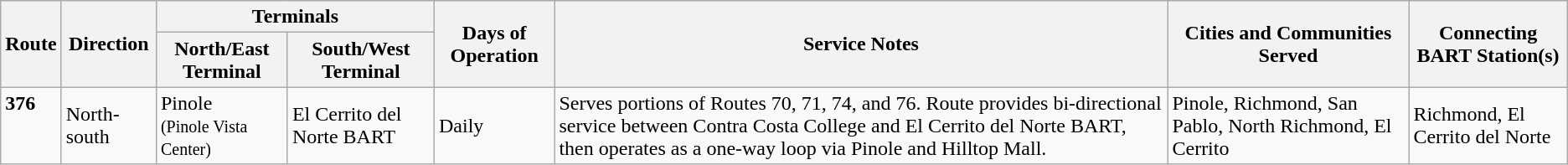<table class="wikitable">
<tr>
<th rowspan="2">Route</th>
<th rowspan="2">Direction</th>
<th colspan="2">Terminals</th>
<th rowspan="2">Days of Operation</th>
<th rowspan="2">Service Notes</th>
<th rowspan="2">Cities and Communities Served</th>
<th rowspan="2">Connecting BART Station(s)</th>
</tr>
<tr>
<th>North/East Terminal</th>
<th>South/West Terminal</th>
</tr>
<tr>
<td style="vertical-align:top"><div><strong>376</strong></div></td>
<td>North-south</td>
<td>Pinole<br><small>(Pinole Vista Center)</small></td>
<td>El Cerrito del Norte BART</td>
<td>Daily</td>
<td>Serves portions of Routes 70, 71, 74, and 76. Route provides bi-directional service between Contra Costa College and El Cerrito del Norte BART, then operates as a one-way loop via Pinole and Hilltop Mall.</td>
<td>Pinole, Richmond, San Pablo, North Richmond, El Cerrito</td>
<td>Richmond, El Cerrito del Norte</td>
</tr>
</table>
